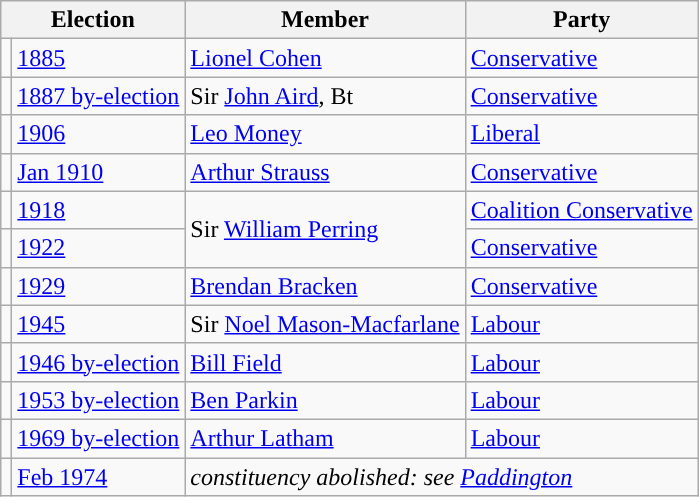<table class="wikitable">
<tr>
<th colspan="2">Election</th>
<th>Member</th>
<th>Party</th>
</tr>
<tr>
<td style="color:inherit;background-color: "></td>
<td><a href='#'>1885</a></td>
<td><a href='#'>Lionel Cohen</a></td>
<td><a href='#'>Conservative</a></td>
</tr>
<tr>
<td style="color:inherit;background-color: "></td>
<td><a href='#'>1887 by-election</a></td>
<td>Sir <a href='#'>John Aird</a>, Bt</td>
<td><a href='#'>Conservative</a></td>
</tr>
<tr>
<td style="color:inherit;background-color: "></td>
<td><a href='#'>1906</a></td>
<td><a href='#'>Leo Money</a></td>
<td><a href='#'>Liberal</a></td>
</tr>
<tr>
<td style="color:inherit;background-color: "></td>
<td><a href='#'>Jan 1910</a></td>
<td><a href='#'>Arthur Strauss</a></td>
<td><a href='#'>Conservative</a></td>
</tr>
<tr>
<td style="color:inherit;background-color: "></td>
<td><a href='#'>1918</a></td>
<td rowspan="2">Sir <a href='#'>William Perring</a></td>
<td><a href='#'>Coalition Conservative</a></td>
</tr>
<tr>
<td style="color:inherit;background-color: "></td>
<td><a href='#'>1922</a></td>
<td><a href='#'>Conservative</a></td>
</tr>
<tr>
<td style="color:inherit;background-color: "></td>
<td><a href='#'>1929</a></td>
<td><a href='#'>Brendan Bracken</a></td>
<td><a href='#'>Conservative</a></td>
</tr>
<tr>
<td style="color:inherit;background-color: "></td>
<td><a href='#'>1945</a></td>
<td>Sir <a href='#'>Noel Mason-Macfarlane</a></td>
<td><a href='#'>Labour</a></td>
</tr>
<tr>
<td style="color:inherit;background-color: "></td>
<td><a href='#'>1946 by-election</a></td>
<td><a href='#'>Bill Field</a></td>
<td><a href='#'>Labour</a></td>
</tr>
<tr>
<td style="color:inherit;background-color: "></td>
<td><a href='#'>1953 by-election</a></td>
<td><a href='#'>Ben Parkin</a></td>
<td><a href='#'>Labour</a></td>
</tr>
<tr>
<td style="color:inherit;background-color: "></td>
<td><a href='#'>1969 by-election</a></td>
<td><a href='#'>Arthur Latham</a></td>
<td><a href='#'>Labour</a></td>
</tr>
<tr>
<td></td>
<td><a href='#'>Feb 1974</a></td>
<td colspan="2"><em>constituency abolished: see <a href='#'>Paddington</a></em></td>
</tr>
</table>
